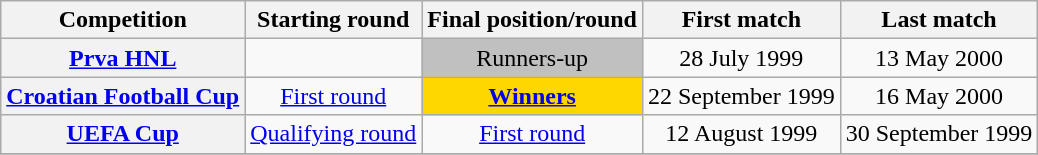<table class="wikitable plainrowheaders" style="text-align:center;">
<tr>
<th scope=col>Competition</th>
<th scope=col>Starting round</th>
<th scope=col>Final position/round</th>
<th scope=col>First match</th>
<th scope=col>Last match</th>
</tr>
<tr>
<th scope=row align=left><a href='#'>Prva HNL</a></th>
<td></td>
<td style="background: silver">Runners-up</td>
<td>28 July 1999</td>
<td>13 May 2000</td>
</tr>
<tr>
<th scope=row align=left><a href='#'>Croatian Football Cup</a></th>
<td><a href='#'>First round</a></td>
<td style="background: gold"><strong><a href='#'>Winners</a></strong></td>
<td>22 September 1999</td>
<td>16 May 2000</td>
</tr>
<tr>
<th scope=row align=left><a href='#'>UEFA Cup</a></th>
<td><a href='#'>Qualifying round</a></td>
<td><a href='#'>First round</a></td>
<td>12 August 1999</td>
<td>30 September 1999</td>
</tr>
<tr>
</tr>
</table>
